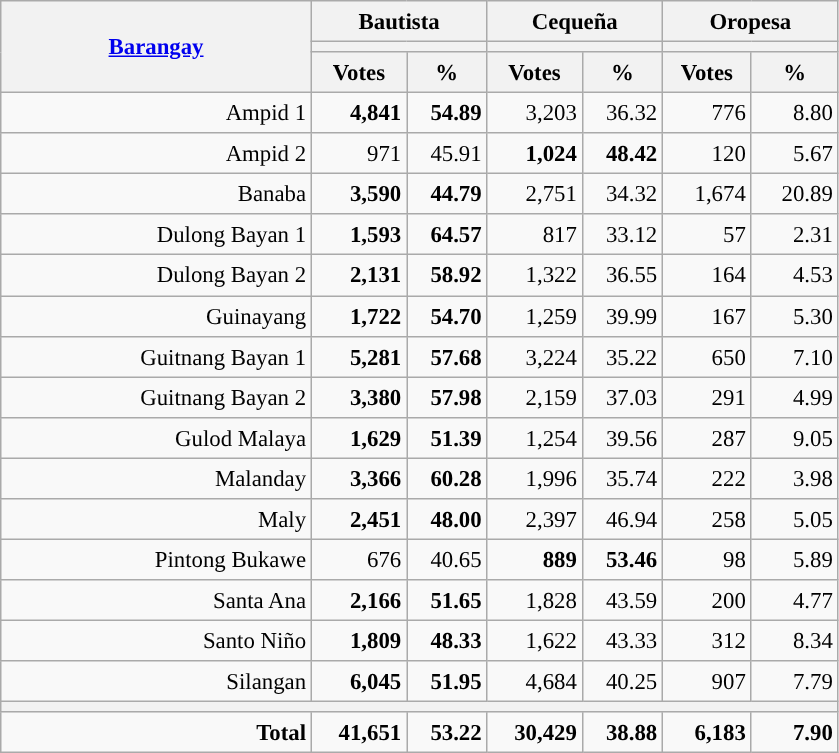<table class="wikitable collapsed collapsible" style="text-align:right; font-size:95%; line-height:20px;">
<tr>
<th rowspan="3" width="200"><a href='#'>Barangay</a></th>
<th colspan="2" width="110">Bautista</th>
<th colspan="2" width="110">Cequeña</th>
<th colspan="2" width="110">Oropesa</th>
</tr>
<tr>
<th colspan="2" style="background:"></th>
<th colspan="2" style="background:"></th>
<th colspan="2" style="background:"></th>
</tr>
<tr>
<th>Votes</th>
<th>%</th>
<th>Votes</th>
<th>%</th>
<th>Votes</th>
<th>%</th>
</tr>
<tr>
<td>Ampid 1</td>
<td style="background-color:#"><strong>4,841</strong></td>
<td style="background-color:#"><strong>54.89</strong></td>
<td>3,203</td>
<td>36.32</td>
<td>776</td>
<td>8.80</td>
</tr>
<tr>
<td>Ampid 2</td>
<td>971</td>
<td>45.91</td>
<td style="background-color:#"><strong>1,024</strong></td>
<td style="background-color:#"><strong>48.42</strong></td>
<td>120</td>
<td>5.67</td>
</tr>
<tr>
<td>Banaba</td>
<td style="background-color:#"><strong>3,590</strong></td>
<td style="background-color:#"><strong>44.79</strong></td>
<td>2,751</td>
<td>34.32</td>
<td>1,674</td>
<td>20.89</td>
</tr>
<tr>
<td>Dulong Bayan 1</td>
<td style="background-color:#"><strong>1,593</strong></td>
<td style="background-color:#"><strong>64.57</strong></td>
<td>817</td>
<td>33.12</td>
<td>57</td>
<td>2.31</td>
</tr>
<tr>
<td>Dulong Bayan 2</td>
<td style="background-color:#"><strong>2,131</strong></td>
<td style="background-color:#"><strong>58.92</strong></td>
<td>1,322</td>
<td>36.55</td>
<td>164</td>
<td>4.53</td>
</tr>
<tr>
<td>Guinayang</td>
<td style="background-color:#"><strong>1,722</strong></td>
<td style="background-color:#"><strong>54.70</strong></td>
<td>1,259</td>
<td>39.99</td>
<td>167</td>
<td>5.30</td>
</tr>
<tr>
<td>Guitnang Bayan 1</td>
<td style="background-color:#"><strong>5,281</strong></td>
<td style="background-color:#"><strong>57.68</strong></td>
<td>3,224</td>
<td>35.22</td>
<td>650</td>
<td>7.10</td>
</tr>
<tr>
<td>Guitnang Bayan 2</td>
<td style="background-color:#"><strong>3,380</strong></td>
<td style="background-color:#"><strong>57.98</strong></td>
<td>2,159</td>
<td>37.03</td>
<td>291</td>
<td>4.99</td>
</tr>
<tr>
<td>Gulod Malaya</td>
<td style="background-color:#"><strong>1,629</strong></td>
<td style="background-color:#"><strong>51.39</strong></td>
<td>1,254</td>
<td>39.56</td>
<td>287</td>
<td>9.05</td>
</tr>
<tr>
<td>Malanday</td>
<td style="background-color:#"><strong>3,366</strong></td>
<td style="background-color:#"><strong>60.28</strong></td>
<td>1,996</td>
<td>35.74</td>
<td>222</td>
<td>3.98</td>
</tr>
<tr>
<td>Maly</td>
<td style="background-color:#"><strong>2,451</strong></td>
<td style="background-color:#"><strong>48.00</strong></td>
<td>2,397</td>
<td>46.94</td>
<td>258</td>
<td>5.05</td>
</tr>
<tr>
<td>Pintong Bukawe</td>
<td>676</td>
<td>40.65</td>
<td style="background-color:#"><strong>889</strong></td>
<td style="background-color:#"><strong>53.46</strong></td>
<td>98</td>
<td>5.89</td>
</tr>
<tr>
<td>Santa Ana</td>
<td style="background-color:#"><strong>2,166</strong></td>
<td style="background-color:#"><strong>51.65</strong></td>
<td>1,828</td>
<td>43.59</td>
<td>200</td>
<td>4.77</td>
</tr>
<tr>
<td>Santo Niño</td>
<td style="background-color:#"><strong>1,809</strong></td>
<td style="background-color:#"><strong>48.33</strong></td>
<td>1,622</td>
<td>43.33</td>
<td>312</td>
<td>8.34</td>
</tr>
<tr>
<td>Silangan</td>
<td style="background-color:#"><strong>6,045</strong></td>
<td style="background-color:#"><strong>51.95</strong></td>
<td>4,684</td>
<td>40.25</td>
<td>907</td>
<td>7.79</td>
</tr>
<tr>
<th colspan="7"></th>
</tr>
<tr>
<td><strong>Total</strong></td>
<td style="background-color:#"><strong>41,651</strong></td>
<td style="background-color:#"><strong>53.22</strong></td>
<td><strong>30,429</strong></td>
<td><strong>38.88</strong></td>
<td><strong>6,183</strong></td>
<td><strong>7.90</strong></td>
</tr>
</table>
